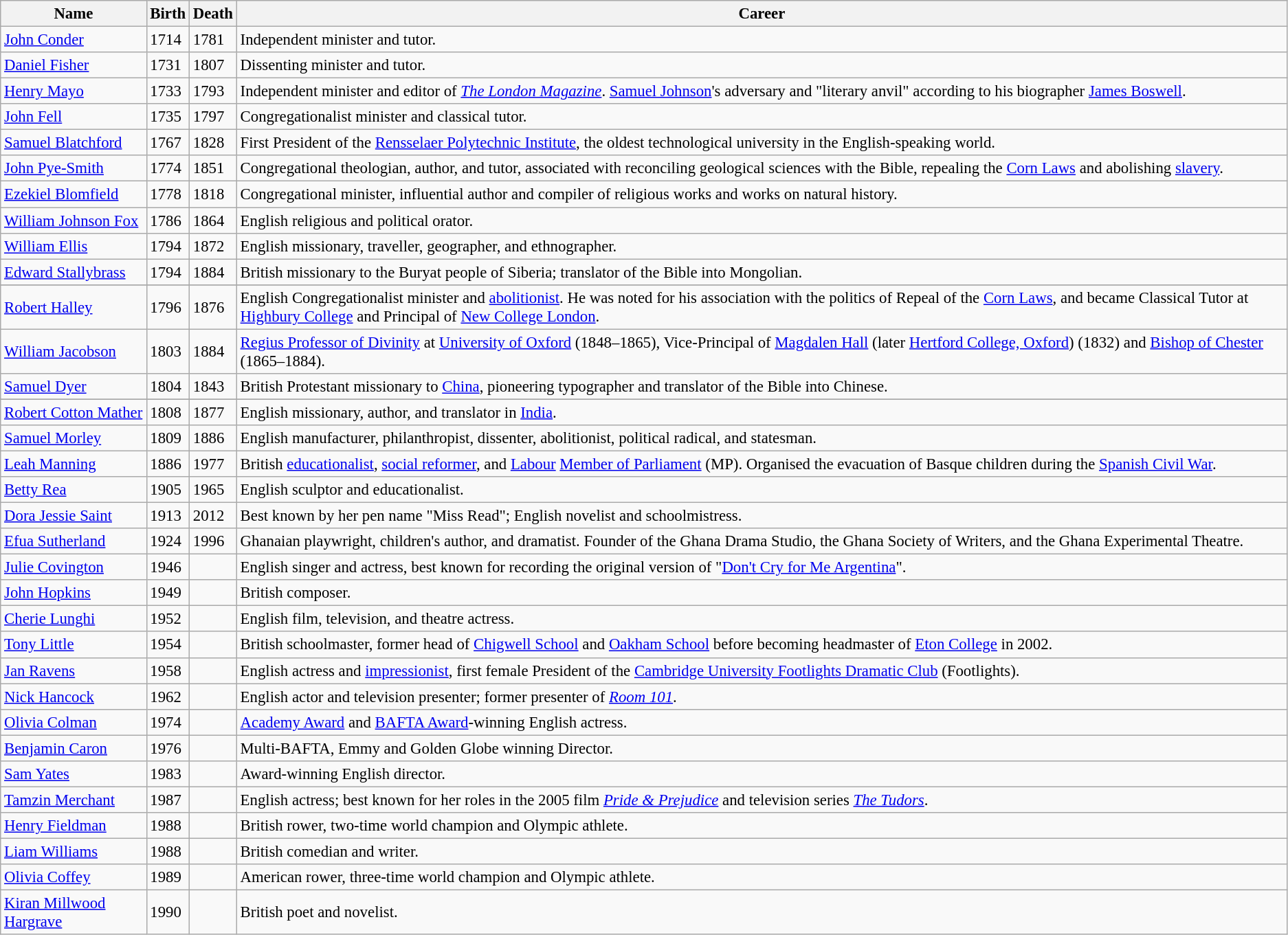<table class="wikitable" style="font-size: 95%;">
<tr>
<th>Name</th>
<th>Birth</th>
<th>Death</th>
<th>Career</th>
</tr>
<tr>
<td><a href='#'>John Conder</a></td>
<td>1714</td>
<td>1781</td>
<td>Independent minister and tutor.</td>
</tr>
<tr>
<td><a href='#'>Daniel Fisher</a></td>
<td>1731</td>
<td>1807</td>
<td>Dissenting minister and tutor.</td>
</tr>
<tr>
<td><a href='#'>Henry Mayo</a></td>
<td>1733</td>
<td>1793</td>
<td>Independent minister and editor of <em><a href='#'>The London Magazine</a></em>. <a href='#'>Samuel Johnson</a>'s adversary and "literary anvil" according to his biographer <a href='#'>James Boswell</a>.</td>
</tr>
<tr>
<td><a href='#'>John Fell</a></td>
<td>1735</td>
<td>1797</td>
<td>Congregationalist minister and classical tutor.</td>
</tr>
<tr>
<td><a href='#'>Samuel Blatchford</a></td>
<td>1767</td>
<td>1828</td>
<td>First President of the <a href='#'>Rensselaer Polytechnic Institute</a>, the oldest technological university in the English-speaking world.</td>
</tr>
<tr>
<td><a href='#'>John Pye-Smith</a></td>
<td>1774</td>
<td>1851</td>
<td>Congregational theologian, author, and tutor, associated with reconciling geological sciences with the Bible, repealing the <a href='#'>Corn Laws</a> and abolishing <a href='#'>slavery</a>.</td>
</tr>
<tr>
<td><a href='#'>Ezekiel Blomfield</a></td>
<td>1778</td>
<td>1818</td>
<td>Congregational minister, influential author and compiler of religious works and works on natural history.</td>
</tr>
<tr>
<td><a href='#'>William Johnson Fox</a></td>
<td>1786</td>
<td>1864</td>
<td>English religious and political orator.</td>
</tr>
<tr>
<td><a href='#'>William Ellis</a></td>
<td>1794</td>
<td>1872</td>
<td>English missionary, traveller, geographer, and ethnographer.</td>
</tr>
<tr>
<td><a href='#'>Edward Stallybrass</a></td>
<td>1794</td>
<td>1884</td>
<td>British missionary to the Buryat people of Siberia; translator of the Bible into Mongolian.</td>
</tr>
<tr>
</tr>
<tr>
<td><a href='#'>Robert Halley</a></td>
<td>1796</td>
<td>1876</td>
<td>English Congregationalist minister and <a href='#'>abolitionist</a>. He was noted for his association with the politics of Repeal of the <a href='#'>Corn Laws</a>, and became Classical Tutor at <a href='#'>Highbury College</a> and Principal of <a href='#'>New College London</a>.</td>
</tr>
<tr>
<td><a href='#'>William Jacobson</a></td>
<td>1803</td>
<td>1884</td>
<td><a href='#'>Regius Professor of Divinity</a> at <a href='#'>University of Oxford</a> (1848–1865), Vice-Principal of <a href='#'>Magdalen Hall</a> (later <a href='#'>Hertford College, Oxford</a>) (1832) and <a href='#'>Bishop of Chester</a> (1865–1884).</td>
</tr>
<tr>
<td><a href='#'>Samuel Dyer</a></td>
<td>1804</td>
<td>1843</td>
<td>British Protestant missionary to <a href='#'>China</a>, pioneering typographer and translator of the Bible into Chinese.</td>
</tr>
<tr>
</tr>
<tr>
<td><a href='#'>Robert Cotton Mather</a></td>
<td>1808</td>
<td>1877</td>
<td>English missionary, author, and translator in <a href='#'>India</a>.</td>
</tr>
<tr>
<td><a href='#'>Samuel Morley</a></td>
<td>1809</td>
<td>1886</td>
<td>English manufacturer, philanthropist, dissenter, abolitionist, political radical, and statesman.</td>
</tr>
<tr>
<td><a href='#'>Leah Manning</a></td>
<td>1886</td>
<td>1977</td>
<td>British <a href='#'>educationalist</a>, <a href='#'>social reformer</a>, and <a href='#'>Labour</a> <a href='#'>Member of Parliament</a> (MP). Organised the evacuation of Basque children during the <a href='#'>Spanish Civil War</a>.</td>
</tr>
<tr>
<td><a href='#'>Betty Rea</a></td>
<td>1905</td>
<td>1965</td>
<td>English sculptor and educationalist.</td>
</tr>
<tr>
<td><a href='#'>Dora Jessie Saint</a></td>
<td>1913</td>
<td>2012</td>
<td>Best known by her pen name "Miss Read"; English novelist and schoolmistress.</td>
</tr>
<tr>
<td><a href='#'>Efua Sutherland</a></td>
<td>1924</td>
<td>1996</td>
<td>Ghanaian playwright, children's author, and dramatist. Founder of the Ghana Drama Studio, the Ghana Society of Writers, and the Ghana Experimental Theatre.</td>
</tr>
<tr>
<td><a href='#'>Julie Covington</a></td>
<td>1946</td>
<td></td>
<td>English singer and actress, best known for recording the original version of "<a href='#'>Don't Cry for Me Argentina</a>".</td>
</tr>
<tr>
<td><a href='#'>John Hopkins</a></td>
<td>1949</td>
<td></td>
<td>British composer.</td>
</tr>
<tr>
<td><a href='#'>Cherie Lunghi</a></td>
<td>1952</td>
<td></td>
<td>English film, television, and theatre actress.</td>
</tr>
<tr>
<td><a href='#'>Tony Little</a></td>
<td>1954</td>
<td></td>
<td>British schoolmaster, former head of <a href='#'>Chigwell School</a> and <a href='#'>Oakham School</a> before becoming headmaster of <a href='#'>Eton College</a> in 2002.</td>
</tr>
<tr>
<td><a href='#'>Jan Ravens</a></td>
<td>1958</td>
<td></td>
<td>English actress and <a href='#'>impressionist</a>, first female President of the <a href='#'>Cambridge University Footlights Dramatic Club</a> (Footlights).</td>
</tr>
<tr>
<td><a href='#'>Nick Hancock</a></td>
<td>1962</td>
<td></td>
<td>English actor and television presenter; former presenter of <em><a href='#'>Room 101</a></em>.</td>
</tr>
<tr>
<td><a href='#'>Olivia Colman</a></td>
<td>1974</td>
<td></td>
<td><a href='#'>Academy Award</a> and <a href='#'>BAFTA Award</a>-winning English actress.</td>
</tr>
<tr>
<td><a href='#'>Benjamin Caron</a></td>
<td>1976</td>
<td></td>
<td>Multi-BAFTA, Emmy and Golden Globe winning Director.</td>
</tr>
<tr>
<td><a href='#'>Sam Yates</a></td>
<td>1983</td>
<td></td>
<td>Award-winning English director.</td>
</tr>
<tr>
<td><a href='#'>Tamzin Merchant</a></td>
<td>1987</td>
<td></td>
<td>English actress; best known for her roles in the 2005 film <em><a href='#'>Pride & Prejudice</a></em> and television series <em><a href='#'>The Tudors</a></em>.</td>
</tr>
<tr>
<td><a href='#'>Henry Fieldman</a></td>
<td>1988</td>
<td></td>
<td>British rower, two-time world champion and Olympic athlete. </td>
</tr>
<tr>
<td><a href='#'>Liam Williams</a></td>
<td>1988</td>
<td></td>
<td>British comedian and writer.</td>
</tr>
<tr>
<td><a href='#'>Olivia Coffey</a></td>
<td>1989</td>
<td></td>
<td>American rower, three-time world champion and Olympic athlete.</td>
</tr>
<tr>
<td><a href='#'>Kiran Millwood Hargrave</a></td>
<td>1990</td>
<td></td>
<td>British poet and novelist.</td>
</tr>
</table>
